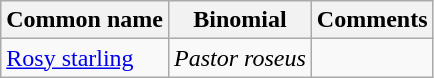<table class="wikitable">
<tr>
<th>Common name</th>
<th>Binomial</th>
<th>Comments</th>
</tr>
<tr>
<td><a href='#'>Rosy starling</a></td>
<td><em>Pastor roseus</em></td>
</tr>
</table>
